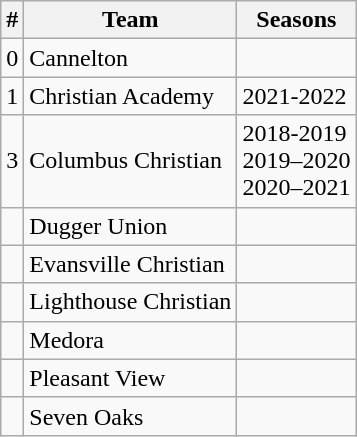<table class="wikitable">
<tr>
<th>#</th>
<th>Team</th>
<th>Seasons</th>
</tr>
<tr>
<td>0</td>
<td>Cannelton</td>
<td></td>
</tr>
<tr>
<td>1</td>
<td>Christian Academy</td>
<td>2021-2022</td>
</tr>
<tr>
<td>3</td>
<td>Columbus Christian</td>
<td>2018-2019<br>2019–2020<br>2020–2021</td>
</tr>
<tr>
<td></td>
<td>Dugger Union</td>
<td></td>
</tr>
<tr>
<td></td>
<td>Evansville Christian</td>
<td></td>
</tr>
<tr>
<td></td>
<td>Lighthouse Christian</td>
<td></td>
</tr>
<tr>
<td></td>
<td>Medora</td>
<td></td>
</tr>
<tr>
<td></td>
<td>Pleasant View</td>
<td></td>
</tr>
<tr>
<td></td>
<td>Seven Oaks</td>
<td></td>
</tr>
</table>
